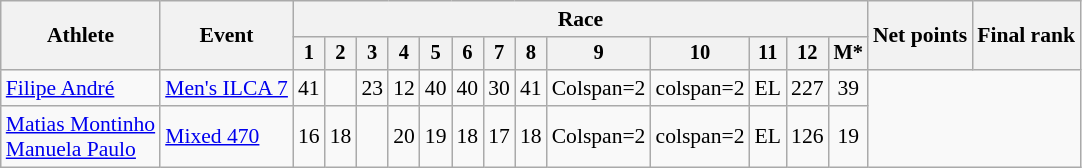<table class="wikitable" style="font-size:90%">
<tr>
<th rowspan=2>Athlete</th>
<th rowspan=2>Event</th>
<th colspan=13>Race</th>
<th rowspan=2>Net points</th>
<th rowspan=2>Final rank</th>
</tr>
<tr style=font-size:95%>
<th>1</th>
<th>2</th>
<th>3</th>
<th>4</th>
<th>5</th>
<th>6</th>
<th>7</th>
<th>8</th>
<th>9</th>
<th>10</th>
<th>11</th>
<th>12</th>
<th>M*</th>
</tr>
<tr align=center>
<td align=left><a href='#'>Filipe André</a></td>
<td align=left><a href='#'>Men's ILCA 7</a></td>
<td>41</td>
<td></td>
<td>23</td>
<td>12</td>
<td>40</td>
<td>40</td>
<td>30</td>
<td>41</td>
<td>Colspan=2</td>
<td>colspan=2 </td>
<td>EL</td>
<td>227</td>
<td>39</td>
</tr>
<tr align=center>
<td align=left><a href='#'>Matias Montinho</a><br><a href='#'>Manuela Paulo</a></td>
<td align=left><a href='#'>Mixed 470</a></td>
<td>16</td>
<td>18</td>
<td></td>
<td>20</td>
<td>19</td>
<td>18</td>
<td>17</td>
<td>18</td>
<td>Colspan=2</td>
<td>colspan=2 </td>
<td>EL</td>
<td>126</td>
<td>19</td>
</tr>
</table>
